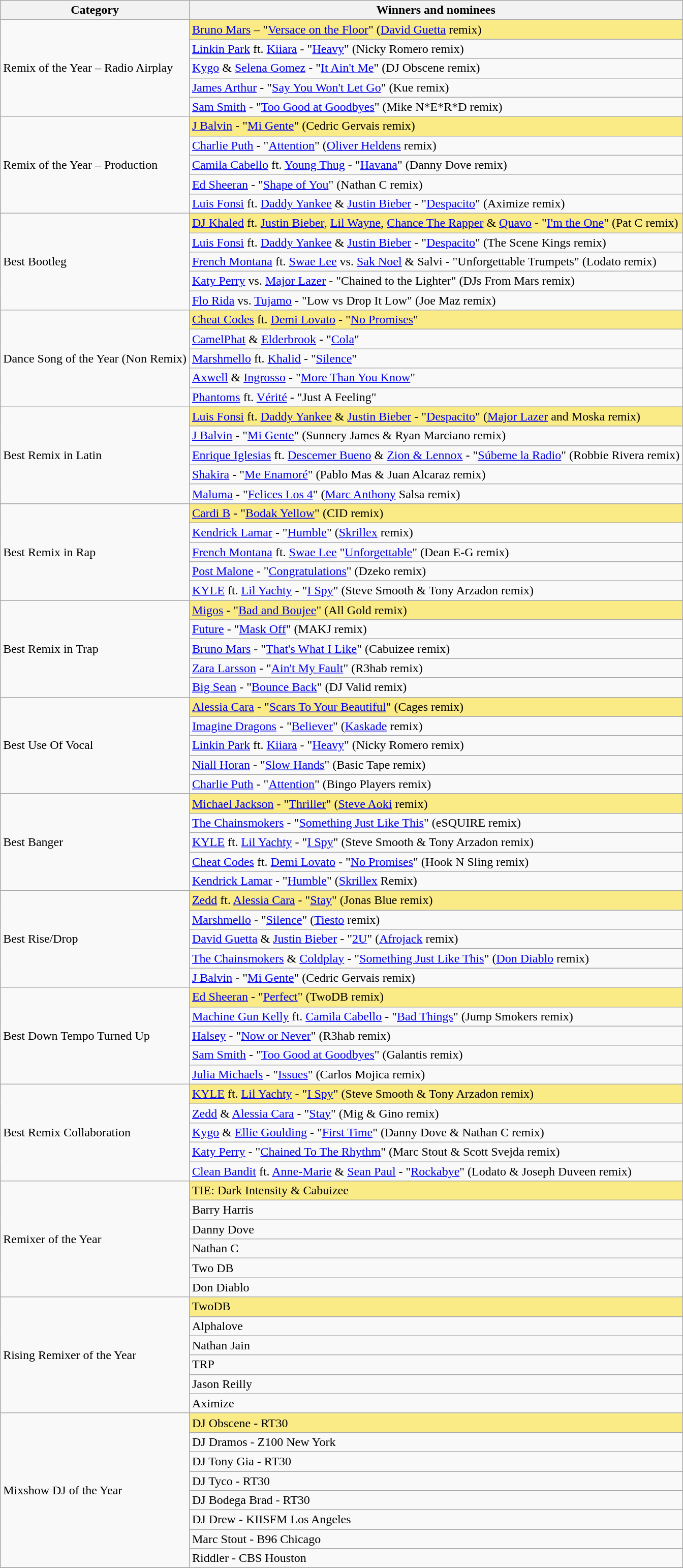<table class="wikitable">
<tr>
<th scope=col>Category</th>
<th scope=col>Winners and nominees</th>
</tr>
<tr>
<td rowspan="5">Remix of the Year – Radio Airplay</td>
<td style="background:#FAEB86;"><a href='#'>Bruno Mars</a> – "<a href='#'>Versace on the Floor</a>" (<a href='#'>David Guetta</a> remix)</td>
</tr>
<tr>
<td><a href='#'>Linkin Park</a> ft. <a href='#'>Kiiara</a> - "<a href='#'>Heavy</a>" (Nicky Romero remix)</td>
</tr>
<tr>
<td><a href='#'>Kygo</a> & <a href='#'>Selena Gomez</a> - "<a href='#'>It Ain't Me</a>" (DJ Obscene remix)</td>
</tr>
<tr>
<td><a href='#'>James Arthur</a> - "<a href='#'>Say You Won't Let Go</a>" (Kue remix)</td>
</tr>
<tr>
<td><a href='#'>Sam Smith</a> - "<a href='#'>Too Good at Goodbyes</a>" (Mike N*E*R*D remix)</td>
</tr>
<tr>
<td rowspan="5">Remix of the Year – Production</td>
<td style="background:#FAEB86;"><a href='#'>J Balvin</a> - "<a href='#'>Mi Gente</a>" (Cedric Gervais remix)</td>
</tr>
<tr>
<td><a href='#'>Charlie Puth</a> - "<a href='#'>Attention</a>" (<a href='#'>Oliver Heldens</a> remix)</td>
</tr>
<tr>
<td><a href='#'>Camila Cabello</a> ft. <a href='#'>Young Thug</a>  - "<a href='#'>Havana</a>" (Danny Dove remix)</td>
</tr>
<tr>
<td><a href='#'>Ed Sheeran</a> - "<a href='#'>Shape of You</a>" (Nathan C remix)</td>
</tr>
<tr>
<td><a href='#'>Luis Fonsi</a> ft. <a href='#'>Daddy Yankee</a> & <a href='#'>Justin Bieber</a> - "<a href='#'>Despacito</a>" (Aximize remix)</td>
</tr>
<tr>
<td rowspan="5">Best Bootleg</td>
<td style="background:#FAEB86;"><a href='#'>DJ Khaled</a> ft. <a href='#'>Justin Bieber</a>, <a href='#'>Lil Wayne</a>, <a href='#'>Chance The Rapper</a> & <a href='#'>Quavo</a> - "<a href='#'>I'm the One</a>" (Pat C remix)</td>
</tr>
<tr>
<td><a href='#'>Luis Fonsi</a> ft. <a href='#'>Daddy Yankee</a> & <a href='#'>Justin Bieber</a> - "<a href='#'>Despacito</a>" (The Scene Kings remix)</td>
</tr>
<tr>
<td><a href='#'>French Montana</a> ft. <a href='#'>Swae Lee</a> vs. <a href='#'>Sak Noel</a> & Salvi - "Unforgettable Trumpets" (Lodato remix)</td>
</tr>
<tr>
<td><a href='#'>Katy Perry</a> vs. <a href='#'>Major Lazer</a> - "Chained to the Lighter" (DJs From Mars remix)</td>
</tr>
<tr>
<td><a href='#'>Flo Rida</a> vs. <a href='#'>Tujamo</a> - "Low vs Drop It Low" (Joe Maz remix)</td>
</tr>
<tr>
<td rowspan="5">Dance Song of the Year (Non Remix)</td>
<td style="background:#FAEB86;"><a href='#'>Cheat Codes</a> ft. <a href='#'>Demi Lovato</a> - "<a href='#'>No Promises</a>"</td>
</tr>
<tr>
<td><a href='#'>CamelPhat</a> & <a href='#'>Elderbrook</a> - "<a href='#'>Cola</a>"</td>
</tr>
<tr>
<td><a href='#'>Marshmello</a> ft. <a href='#'>Khalid</a> - "<a href='#'>Silence</a>"</td>
</tr>
<tr>
<td><a href='#'>Axwell</a> & <a href='#'>Ingrosso</a> - "<a href='#'>More Than You Know</a>"</td>
</tr>
<tr>
<td><a href='#'>Phantoms</a> ft. <a href='#'>Vérité</a> - "Just A Feeling"</td>
</tr>
<tr>
<td rowspan="5">Best Remix in Latin</td>
<td style="background:#FAEB86;"><a href='#'>Luis Fonsi</a> ft. <a href='#'>Daddy Yankee</a> & <a href='#'>Justin Bieber</a> - "<a href='#'>Despacito</a>" (<a href='#'>Major Lazer</a> and Moska remix)</td>
</tr>
<tr>
<td><a href='#'>J Balvin</a> - "<a href='#'>Mi Gente</a>" (Sunnery James & Ryan Marciano remix)</td>
</tr>
<tr>
<td><a href='#'>Enrique Iglesias</a> ft. <a href='#'>Descemer Bueno</a> & <a href='#'>Zion & Lennox</a> - "<a href='#'>Súbeme la Radio</a>" (Robbie Rivera remix)</td>
</tr>
<tr>
<td><a href='#'>Shakira</a> - "<a href='#'>Me Enamoré</a>" (Pablo Mas & Juan Alcaraz remix)</td>
</tr>
<tr>
<td><a href='#'>Maluma</a> - "<a href='#'>Felices Los 4</a>" (<a href='#'>Marc Anthony</a> Salsa remix)</td>
</tr>
<tr>
<td rowspan="5">Best Remix in Rap</td>
<td style="background:#FAEB86;"><a href='#'>Cardi B</a> - "<a href='#'>Bodak Yellow</a>" (CID remix)</td>
</tr>
<tr>
<td><a href='#'>Kendrick Lamar</a> - "<a href='#'>Humble</a>" (<a href='#'>Skrillex</a> remix)</td>
</tr>
<tr>
<td><a href='#'>French Montana</a> ft. <a href='#'>Swae Lee</a> "<a href='#'>Unforgettable</a>" (Dean E-G remix)</td>
</tr>
<tr>
<td><a href='#'>Post Malone</a> - "<a href='#'>Congratulations</a>" (Dzeko remix)</td>
</tr>
<tr>
<td><a href='#'>KYLE</a> ft. <a href='#'>Lil Yachty</a> - "<a href='#'>I Spy</a>" (Steve Smooth & Tony Arzadon remix)</td>
</tr>
<tr>
<td rowspan="5">Best Remix in Trap</td>
<td style="background:#FAEB86;"><a href='#'>Migos</a> - "<a href='#'>Bad and Boujee</a>" (All Gold remix)</td>
</tr>
<tr>
<td><a href='#'>Future</a> - "<a href='#'>Mask Off</a>" (MAKJ remix)</td>
</tr>
<tr>
<td><a href='#'>Bruno Mars</a> - "<a href='#'>That's What I Like</a>" (Cabuizee remix)</td>
</tr>
<tr>
<td><a href='#'>Zara Larsson</a> - "<a href='#'>Ain't My Fault</a>" (R3hab remix)</td>
</tr>
<tr>
<td><a href='#'>Big Sean</a> - "<a href='#'>Bounce Back</a>" (DJ Valid remix)</td>
</tr>
<tr>
<td rowspan="5">Best Use Of Vocal</td>
<td style="background:#FAEB86;"><a href='#'>Alessia Cara</a> - "<a href='#'>Scars To Your Beautiful</a>" (Cages remix)</td>
</tr>
<tr>
<td><a href='#'>Imagine Dragons</a> - "<a href='#'>Believer</a>" (<a href='#'>Kaskade</a> remix)</td>
</tr>
<tr>
<td><a href='#'>Linkin Park</a> ft. <a href='#'>Kiiara</a> - "<a href='#'>Heavy</a>" (Nicky Romero remix)</td>
</tr>
<tr>
<td><a href='#'>Niall Horan</a> - "<a href='#'>Slow Hands</a>" (Basic Tape remix)</td>
</tr>
<tr>
<td><a href='#'>Charlie Puth</a> - "<a href='#'>Attention</a>" (Bingo Players remix)</td>
</tr>
<tr>
<td rowspan="5">Best Banger</td>
<td style="background:#FAEB86;"><a href='#'>Michael Jackson</a> - "<a href='#'>Thriller</a>" (<a href='#'>Steve Aoki</a> remix)</td>
</tr>
<tr>
<td><a href='#'>The Chainsmokers</a> - "<a href='#'>Something Just Like This</a>" (eSQUIRE remix)</td>
</tr>
<tr>
<td><a href='#'>KYLE</a> ft. <a href='#'>Lil Yachty</a> - "<a href='#'>I Spy</a>" (Steve Smooth & Tony Arzadon remix)</td>
</tr>
<tr>
<td><a href='#'>Cheat Codes</a> ft. <a href='#'>Demi Lovato</a> - "<a href='#'>No Promises</a>" (Hook N Sling remix)</td>
</tr>
<tr>
<td><a href='#'>Kendrick Lamar</a> - "<a href='#'>Humble</a>" (<a href='#'>Skrillex</a> Remix)</td>
</tr>
<tr>
<td rowspan="5">Best Rise/Drop</td>
<td style="background:#FAEB86;"><a href='#'>Zedd</a> ft. <a href='#'>Alessia Cara</a> - "<a href='#'>Stay</a>" (Jonas Blue remix)</td>
</tr>
<tr>
<td><a href='#'>Marshmello</a> - "<a href='#'>Silence</a>" (<a href='#'>Tiesto</a> remix)</td>
</tr>
<tr>
<td><a href='#'>David Guetta</a> & <a href='#'>Justin Bieber</a> - "<a href='#'>2U</a>" (<a href='#'>Afrojack</a> remix)</td>
</tr>
<tr>
<td><a href='#'>The Chainsmokers</a> & <a href='#'>Coldplay</a> - "<a href='#'>Something Just Like This</a>" (<a href='#'>Don Diablo</a> remix)</td>
</tr>
<tr>
<td><a href='#'>J Balvin</a> - "<a href='#'>Mi Gente</a>" (Cedric Gervais remix)</td>
</tr>
<tr>
<td rowspan="5">Best Down Tempo Turned Up</td>
<td style="background:#FAEB86;"><a href='#'>Ed Sheeran</a> - "<a href='#'>Perfect</a>" (TwoDB remix)</td>
</tr>
<tr>
<td><a href='#'>Machine Gun Kelly</a> ft. <a href='#'>Camila Cabello</a> - "<a href='#'>Bad Things</a>" (Jump Smokers remix)</td>
</tr>
<tr>
<td><a href='#'>Halsey</a> - "<a href='#'>Now or Never</a>" (R3hab remix)</td>
</tr>
<tr>
<td><a href='#'>Sam Smith</a> - "<a href='#'>Too Good at Goodbyes</a>" (Galantis remix)</td>
</tr>
<tr>
<td><a href='#'>Julia Michaels</a> - "<a href='#'>Issues</a>" (Carlos Mojica remix)</td>
</tr>
<tr>
<td rowspan="5">Best Remix Collaboration</td>
<td style="background:#FAEB86;"><a href='#'>KYLE</a> ft. <a href='#'>Lil Yachty</a> - "<a href='#'>I Spy</a>" (Steve Smooth & Tony Arzadon remix)</td>
</tr>
<tr>
<td><a href='#'>Zedd</a> & <a href='#'>Alessia Cara</a> - "<a href='#'>Stay</a>" (Mig & Gino remix)</td>
</tr>
<tr>
<td><a href='#'>Kygo</a> & <a href='#'>Ellie Goulding</a> - "<a href='#'>First Time</a>" (Danny Dove & Nathan C remix)</td>
</tr>
<tr>
<td><a href='#'>Katy Perry</a> - "<a href='#'>Chained To The Rhythm</a>" (Marc Stout & Scott Svejda remix)</td>
</tr>
<tr>
<td><a href='#'>Clean Bandit</a> ft. <a href='#'>Anne-Marie</a> & <a href='#'>Sean Paul</a> - "<a href='#'>Rockabye</a>" (Lodato & Joseph Duveen remix)</td>
</tr>
<tr>
<td rowspan="6">Remixer of the Year</td>
<td style="background:#FAEB86;">TIE: Dark Intensity & Cabuizee</td>
</tr>
<tr>
<td>Barry Harris</td>
</tr>
<tr>
<td>Danny Dove</td>
</tr>
<tr>
<td>Nathan C</td>
</tr>
<tr>
<td>Two DB</td>
</tr>
<tr>
<td>Don Diablo</td>
</tr>
<tr>
<td rowspan="6">Rising Remixer of the Year</td>
<td style="background:#FAEB86;">TwoDB</td>
</tr>
<tr>
<td>Alphalove</td>
</tr>
<tr>
<td>Nathan Jain</td>
</tr>
<tr>
<td>TRP</td>
</tr>
<tr>
<td>Jason Reilly</td>
</tr>
<tr>
<td>Aximize</td>
</tr>
<tr>
<td rowspan="8">Mixshow DJ of the Year</td>
<td style="background:#FAEB86;">DJ Obscene - RT30</td>
</tr>
<tr>
<td>DJ Dramos - Z100 New York</td>
</tr>
<tr>
<td>DJ Tony Gia - RT30</td>
</tr>
<tr>
<td>DJ Tyco - RT30</td>
</tr>
<tr>
<td>DJ Bodega Brad - RT30</td>
</tr>
<tr>
<td>DJ Drew - KIISFM Los Angeles</td>
</tr>
<tr>
<td>Marc Stout - B96 Chicago</td>
</tr>
<tr>
<td>Riddler - CBS Houston</td>
</tr>
<tr>
</tr>
</table>
